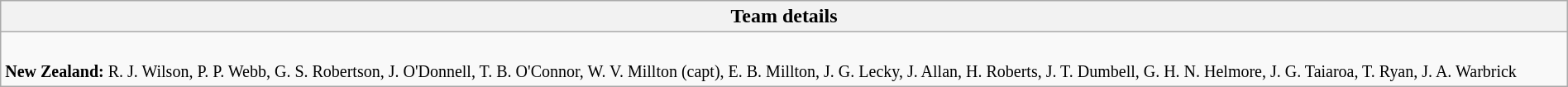<table class="wikitable collapsible collapsed" style="width:100%">
<tr>
<th>Team details</th>
</tr>
<tr>
<td><br><small>
<strong>New Zealand:</strong> R. J. Wilson, P. P. Webb, G. S. Robertson, J. O'Donnell, T. B. O'Connor, W. V. Millton (capt), E. B. Millton, J. G. Lecky, J. Allan, H. Roberts, J. T. Dumbell, G. H. N. Helmore, J. G. Taiaroa, T. Ryan, J. A. Warbrick
</small></td>
</tr>
</table>
